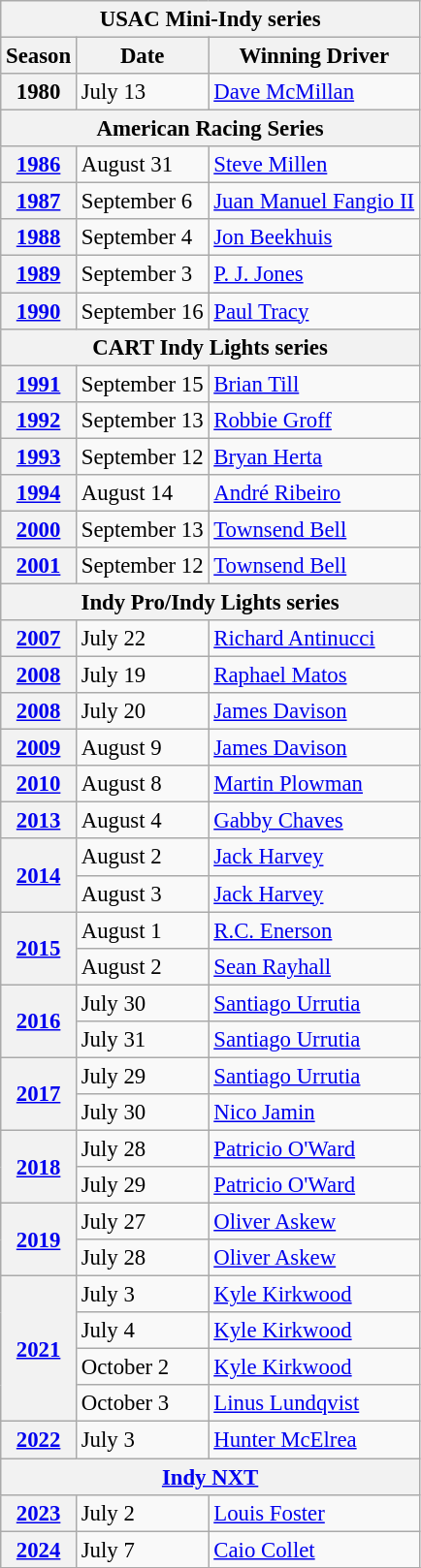<table class="wikitable" style="font-size: 95%;">
<tr>
<th colspan=3>USAC Mini-Indy series</th>
</tr>
<tr>
<th>Season</th>
<th>Date</th>
<th>Winning Driver</th>
</tr>
<tr>
<th>1980</th>
<td>July 13</td>
<td> <a href='#'>Dave McMillan</a></td>
</tr>
<tr>
<th colspan=3>American Racing Series</th>
</tr>
<tr>
<th><a href='#'>1986</a></th>
<td>August 31</td>
<td> <a href='#'>Steve Millen</a></td>
</tr>
<tr>
<th><a href='#'>1987</a></th>
<td>September 6</td>
<td> <a href='#'>Juan Manuel Fangio II</a></td>
</tr>
<tr>
<th><a href='#'>1988</a></th>
<td>September 4</td>
<td> <a href='#'>Jon Beekhuis</a></td>
</tr>
<tr>
<th><a href='#'>1989</a></th>
<td>September 3</td>
<td> <a href='#'>P. J. Jones</a></td>
</tr>
<tr>
<th><a href='#'>1990</a></th>
<td>September 16</td>
<td> <a href='#'>Paul Tracy</a></td>
</tr>
<tr>
<th colspan=3>CART Indy Lights series</th>
</tr>
<tr>
<th><a href='#'>1991</a></th>
<td>September 15</td>
<td> <a href='#'>Brian Till</a></td>
</tr>
<tr>
<th><a href='#'>1992</a></th>
<td>September 13</td>
<td> <a href='#'>Robbie Groff</a></td>
</tr>
<tr>
<th><a href='#'>1993</a></th>
<td>September 12</td>
<td> <a href='#'>Bryan Herta</a></td>
</tr>
<tr>
<th><a href='#'>1994</a></th>
<td>August 14</td>
<td> <a href='#'>André Ribeiro</a></td>
</tr>
<tr>
<th><a href='#'>2000</a></th>
<td>September 13</td>
<td> <a href='#'>Townsend Bell</a></td>
</tr>
<tr>
<th><a href='#'>2001</a></th>
<td>September 12</td>
<td> <a href='#'>Townsend Bell</a></td>
</tr>
<tr>
<th colspan=3>Indy Pro/Indy Lights series</th>
</tr>
<tr>
<th><a href='#'>2007</a></th>
<td>July 22</td>
<td> <a href='#'>Richard Antinucci</a></td>
</tr>
<tr>
<th><a href='#'>2008</a></th>
<td>July 19</td>
<td> <a href='#'>Raphael Matos</a></td>
</tr>
<tr>
<th><a href='#'>2008</a></th>
<td>July 20</td>
<td> <a href='#'>James Davison</a></td>
</tr>
<tr>
<th><a href='#'>2009</a></th>
<td>August 9</td>
<td> <a href='#'>James Davison</a></td>
</tr>
<tr>
<th><a href='#'>2010</a></th>
<td>August 8</td>
<td> <a href='#'>Martin Plowman</a></td>
</tr>
<tr>
<th><a href='#'>2013</a></th>
<td>August 4</td>
<td> <a href='#'>Gabby Chaves</a></td>
</tr>
<tr>
<th rowspan=2><a href='#'>2014</a></th>
<td>August 2</td>
<td> <a href='#'>Jack Harvey</a></td>
</tr>
<tr>
<td>August 3</td>
<td> <a href='#'>Jack Harvey</a></td>
</tr>
<tr>
<th rowspan=2><a href='#'>2015</a></th>
<td>August 1</td>
<td> <a href='#'>R.C. Enerson</a></td>
</tr>
<tr>
<td>August 2</td>
<td> <a href='#'>Sean Rayhall</a></td>
</tr>
<tr>
<th rowspan=2><a href='#'>2016</a></th>
<td>July 30</td>
<td> <a href='#'>Santiago Urrutia</a></td>
</tr>
<tr>
<td>July 31</td>
<td> <a href='#'>Santiago Urrutia</a></td>
</tr>
<tr>
<th rowspan=2><a href='#'>2017</a></th>
<td>July 29</td>
<td> <a href='#'>Santiago Urrutia</a></td>
</tr>
<tr>
<td>July 30</td>
<td> <a href='#'>Nico Jamin</a></td>
</tr>
<tr>
<th rowspan=2><a href='#'>2018</a></th>
<td>July 28</td>
<td> <a href='#'>Patricio O'Ward</a></td>
</tr>
<tr>
<td>July 29</td>
<td> <a href='#'>Patricio O'Ward</a></td>
</tr>
<tr>
<th rowspan=2><a href='#'>2019</a></th>
<td>July 27</td>
<td> <a href='#'>Oliver Askew</a></td>
</tr>
<tr>
<td>July 28</td>
<td> <a href='#'>Oliver Askew</a></td>
</tr>
<tr>
<th rowspan=4><a href='#'>2021</a></th>
<td>July 3</td>
<td> <a href='#'>Kyle Kirkwood</a></td>
</tr>
<tr>
<td>July 4</td>
<td> <a href='#'>Kyle Kirkwood</a></td>
</tr>
<tr>
<td>October 2</td>
<td> <a href='#'>Kyle Kirkwood</a></td>
</tr>
<tr>
<td>October 3</td>
<td> <a href='#'>Linus Lundqvist</a></td>
</tr>
<tr>
<th><a href='#'>2022</a></th>
<td>July 3</td>
<td> <a href='#'>Hunter McElrea</a></td>
</tr>
<tr>
<th colspan="3"><a href='#'>Indy NXT</a></th>
</tr>
<tr>
<th><a href='#'>2023</a></th>
<td>July 2</td>
<td> <a href='#'>Louis Foster</a></td>
</tr>
<tr>
<th><a href='#'>2024</a></th>
<td>July 7</td>
<td> <a href='#'>Caio Collet</a></td>
</tr>
<tr>
</tr>
</table>
